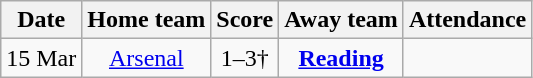<table class="wikitable" style="text-align:center">
<tr>
<th>Date</th>
<th>Home team</th>
<th>Score</th>
<th>Away team</th>
<th>Attendance</th>
</tr>
<tr>
<td>15 Mar</td>
<td><a href='#'>Arsenal</a></td>
<td>1–3†</td>
<td><strong><a href='#'>Reading</a></strong></td>
<td></td>
</tr>
</table>
